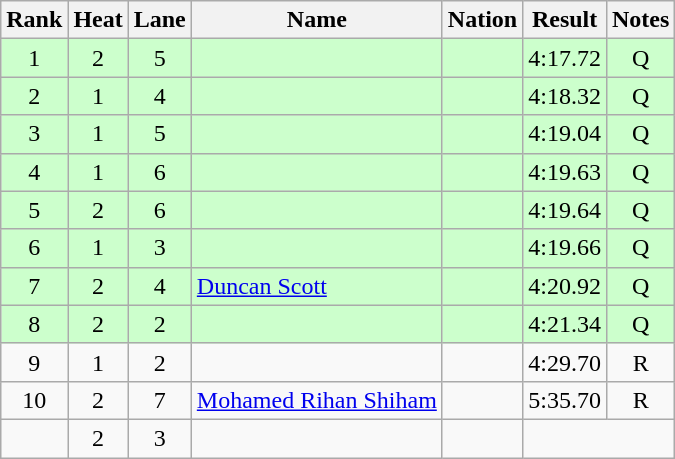<table class="wikitable sortable" style="text-align:center">
<tr>
<th>Rank</th>
<th>Heat</th>
<th>Lane</th>
<th>Name</th>
<th>Nation</th>
<th>Result</th>
<th>Notes</th>
</tr>
<tr bgcolor=ccffcc>
<td>1</td>
<td>2</td>
<td>5</td>
<td align="left"></td>
<td align=left></td>
<td>4:17.72</td>
<td>Q</td>
</tr>
<tr bgcolor=ccffcc>
<td>2</td>
<td>1</td>
<td>4</td>
<td align="left"></td>
<td align=left></td>
<td>4:18.32</td>
<td>Q</td>
</tr>
<tr bgcolor=ccffcc>
<td>3</td>
<td>1</td>
<td>5</td>
<td align="left"></td>
<td align=left></td>
<td>4:19.04</td>
<td>Q</td>
</tr>
<tr bgcolor=ccffcc>
<td>4</td>
<td>1</td>
<td>6</td>
<td align="left"></td>
<td align=left></td>
<td>4:19.63</td>
<td>Q</td>
</tr>
<tr bgcolor=ccffcc>
<td>5</td>
<td>2</td>
<td>6</td>
<td align="left"></td>
<td align=left></td>
<td>4:19.64</td>
<td>Q</td>
</tr>
<tr bgcolor=ccffcc>
<td>6</td>
<td>1</td>
<td>3</td>
<td align="left"></td>
<td align=left></td>
<td>4:19.66</td>
<td>Q</td>
</tr>
<tr bgcolor=ccffcc>
<td>7</td>
<td>2</td>
<td>4</td>
<td align="left"><a href='#'>Duncan Scott</a></td>
<td align=left></td>
<td>4:20.92</td>
<td>Q</td>
</tr>
<tr bgcolor=ccffcc>
<td>8</td>
<td>2</td>
<td>2</td>
<td align="left"></td>
<td align=left></td>
<td>4:21.34</td>
<td>Q</td>
</tr>
<tr>
<td>9</td>
<td>1</td>
<td>2</td>
<td align="left"></td>
<td align=left></td>
<td>4:29.70</td>
<td>R</td>
</tr>
<tr>
<td>10</td>
<td>2</td>
<td>7</td>
<td align="left"><a href='#'>Mohamed Rihan Shiham</a></td>
<td align=left></td>
<td>5:35.70</td>
<td>R</td>
</tr>
<tr>
<td></td>
<td>2</td>
<td>3</td>
<td align="left"></td>
<td align=left></td>
<td colspan=2></td>
</tr>
</table>
